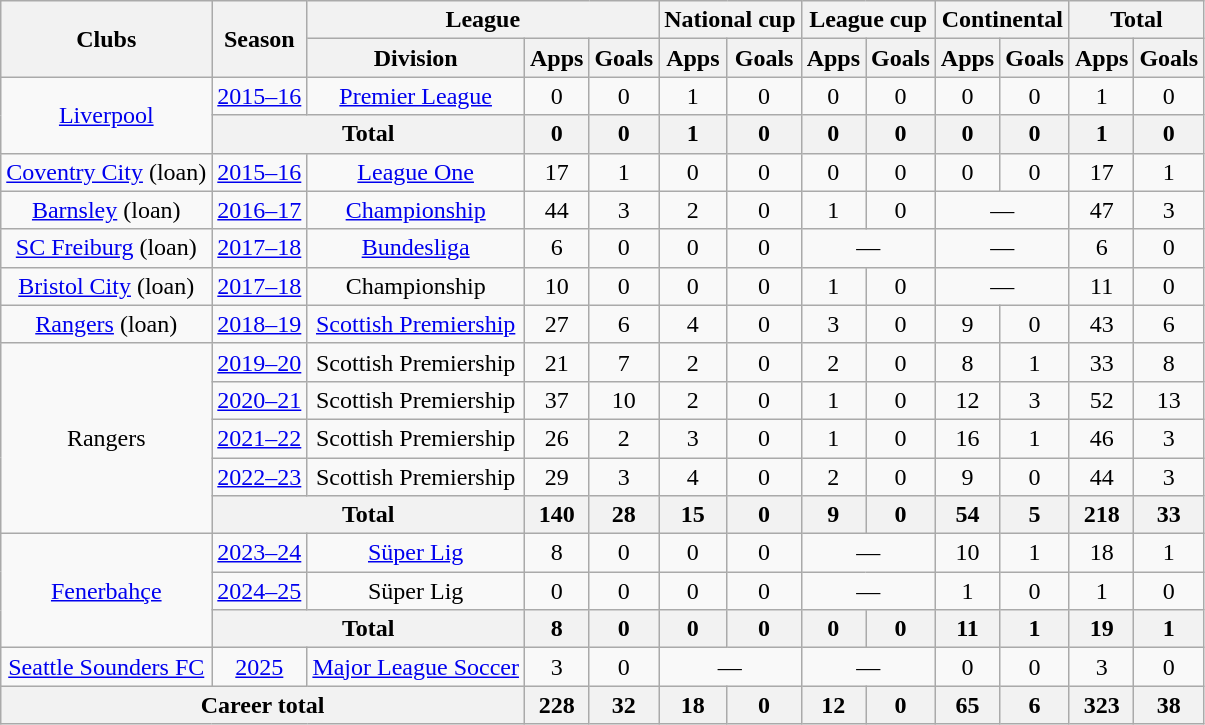<table class=wikitable style=text-align:center>
<tr>
<th rowspan=2>Clubs</th>
<th rowspan=2>Season</th>
<th colspan=3>League</th>
<th colspan=2>National cup</th>
<th colspan=2>League cup</th>
<th colspan=2>Continental</th>
<th colspan=2>Total</th>
</tr>
<tr>
<th>Division</th>
<th>Apps</th>
<th>Goals</th>
<th>Apps</th>
<th>Goals</th>
<th>Apps</th>
<th>Goals</th>
<th>Apps</th>
<th>Goals</th>
<th>Apps</th>
<th>Goals</th>
</tr>
<tr>
<td rowspan=2><a href='#'>Liverpool</a></td>
<td><a href='#'>2015–16</a></td>
<td><a href='#'>Premier League</a></td>
<td>0</td>
<td>0</td>
<td>1</td>
<td>0</td>
<td>0</td>
<td>0</td>
<td>0</td>
<td>0</td>
<td>1</td>
<td>0</td>
</tr>
<tr>
<th colspan=2>Total</th>
<th>0</th>
<th>0</th>
<th>1</th>
<th>0</th>
<th>0</th>
<th>0</th>
<th>0</th>
<th>0</th>
<th>1</th>
<th>0</th>
</tr>
<tr>
<td><a href='#'>Coventry City</a> (loan)</td>
<td><a href='#'>2015–16</a></td>
<td><a href='#'>League One</a></td>
<td>17</td>
<td>1</td>
<td>0</td>
<td>0</td>
<td>0</td>
<td>0</td>
<td>0</td>
<td>0</td>
<td>17</td>
<td>1</td>
</tr>
<tr>
<td><a href='#'>Barnsley</a> (loan)</td>
<td><a href='#'>2016–17</a></td>
<td><a href='#'>Championship</a></td>
<td>44</td>
<td>3</td>
<td>2</td>
<td>0</td>
<td>1</td>
<td>0</td>
<td colspan=2>—</td>
<td>47</td>
<td>3</td>
</tr>
<tr>
<td><a href='#'>SC Freiburg</a> (loan)</td>
<td><a href='#'>2017–18</a></td>
<td><a href='#'>Bundesliga</a></td>
<td>6</td>
<td>0</td>
<td>0</td>
<td>0</td>
<td colspan=2>—</td>
<td colspan=2>—</td>
<td>6</td>
<td>0</td>
</tr>
<tr>
<td><a href='#'>Bristol City</a> (loan)</td>
<td><a href='#'>2017–18</a></td>
<td>Championship</td>
<td>10</td>
<td>0</td>
<td>0</td>
<td>0</td>
<td>1</td>
<td>0</td>
<td colspan=2>—</td>
<td>11</td>
<td>0</td>
</tr>
<tr>
<td><a href='#'>Rangers</a> (loan)</td>
<td><a href='#'>2018–19</a></td>
<td><a href='#'>Scottish Premiership</a></td>
<td>27</td>
<td>6</td>
<td>4</td>
<td>0</td>
<td>3</td>
<td>0</td>
<td>9</td>
<td>0</td>
<td>43</td>
<td>6</td>
</tr>
<tr>
<td rowspan=5>Rangers</td>
<td><a href='#'>2019–20</a></td>
<td>Scottish Premiership</td>
<td>21</td>
<td>7</td>
<td>2</td>
<td>0</td>
<td>2</td>
<td>0</td>
<td>8</td>
<td>1</td>
<td>33</td>
<td>8</td>
</tr>
<tr>
<td><a href='#'>2020–21</a></td>
<td>Scottish Premiership</td>
<td>37</td>
<td>10</td>
<td>2</td>
<td>0</td>
<td>1</td>
<td>0</td>
<td>12</td>
<td>3</td>
<td>52</td>
<td>13</td>
</tr>
<tr>
<td><a href='#'>2021–22</a></td>
<td>Scottish Premiership</td>
<td>26</td>
<td>2</td>
<td>3</td>
<td>0</td>
<td>1</td>
<td>0</td>
<td>16</td>
<td>1</td>
<td>46</td>
<td>3</td>
</tr>
<tr>
<td><a href='#'>2022–23</a></td>
<td>Scottish Premiership</td>
<td>29</td>
<td>3</td>
<td>4</td>
<td>0</td>
<td>2</td>
<td>0</td>
<td>9</td>
<td>0</td>
<td>44</td>
<td>3</td>
</tr>
<tr>
<th colspan=2>Total</th>
<th>140</th>
<th>28</th>
<th>15</th>
<th>0</th>
<th>9</th>
<th>0</th>
<th>54</th>
<th>5</th>
<th>218</th>
<th>33</th>
</tr>
<tr>
<td rowspan="3"><a href='#'>Fenerbahçe</a></td>
<td><a href='#'>2023–24</a></td>
<td><a href='#'>Süper Lig</a></td>
<td>8</td>
<td>0</td>
<td>0</td>
<td>0</td>
<td colspan="2">—</td>
<td>10</td>
<td>1</td>
<td>18</td>
<td>1</td>
</tr>
<tr>
<td><a href='#'>2024–25</a></td>
<td>Süper Lig</td>
<td>0</td>
<td>0</td>
<td>0</td>
<td>0</td>
<td colspan="2">—</td>
<td>1</td>
<td>0</td>
<td>1</td>
<td>0</td>
</tr>
<tr>
<th colspan=2>Total</th>
<th>8</th>
<th>0</th>
<th>0</th>
<th>0</th>
<th>0</th>
<th>0</th>
<th>11</th>
<th>1</th>
<th>19</th>
<th>1</th>
</tr>
<tr>
<td><a href='#'>Seattle Sounders FC</a></td>
<td><a href='#'>2025</a></td>
<td><a href='#'>Major League Soccer</a></td>
<td>3</td>
<td>0</td>
<td colspan="2">—</td>
<td colspan="2">—</td>
<td>0</td>
<td>0</td>
<td>3</td>
<td>0</td>
</tr>
<tr>
<th colspan=3>Career total</th>
<th>228</th>
<th>32</th>
<th>18</th>
<th>0</th>
<th>12</th>
<th>0</th>
<th>65</th>
<th>6</th>
<th>323</th>
<th>38</th>
</tr>
</table>
